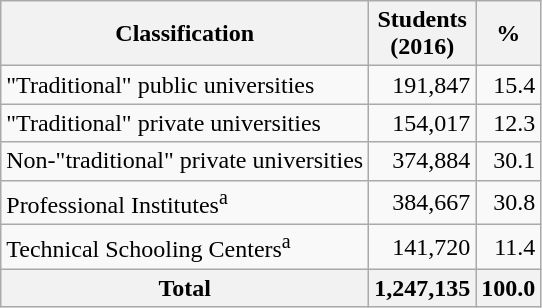<table class="wikitable sortable" style="text-align: right">
<tr>
<th>Classification</th>
<th>Students<br>(2016)</th>
<th>%</th>
</tr>
<tr>
<td style="text-align:left;">"Traditional" public universities</td>
<td>191,847</td>
<td>15.4</td>
</tr>
<tr>
<td style="text-align:left;">"Traditional" private universities</td>
<td>154,017</td>
<td>12.3</td>
</tr>
<tr>
<td style="text-align:left;">Non-"traditional" private universities</td>
<td>374,884</td>
<td>30.1</td>
</tr>
<tr>
<td style="text-align:left;">Professional Institutes<sup>a</sup></td>
<td>384,667</td>
<td>30.8</td>
</tr>
<tr>
<td style="text-align:left;">Technical Schooling Centers<sup>a</sup></td>
<td>141,720</td>
<td>11.4</td>
</tr>
<tr>
<th>Total</th>
<th>1,247,135</th>
<th>100.0</th>
</tr>
</table>
